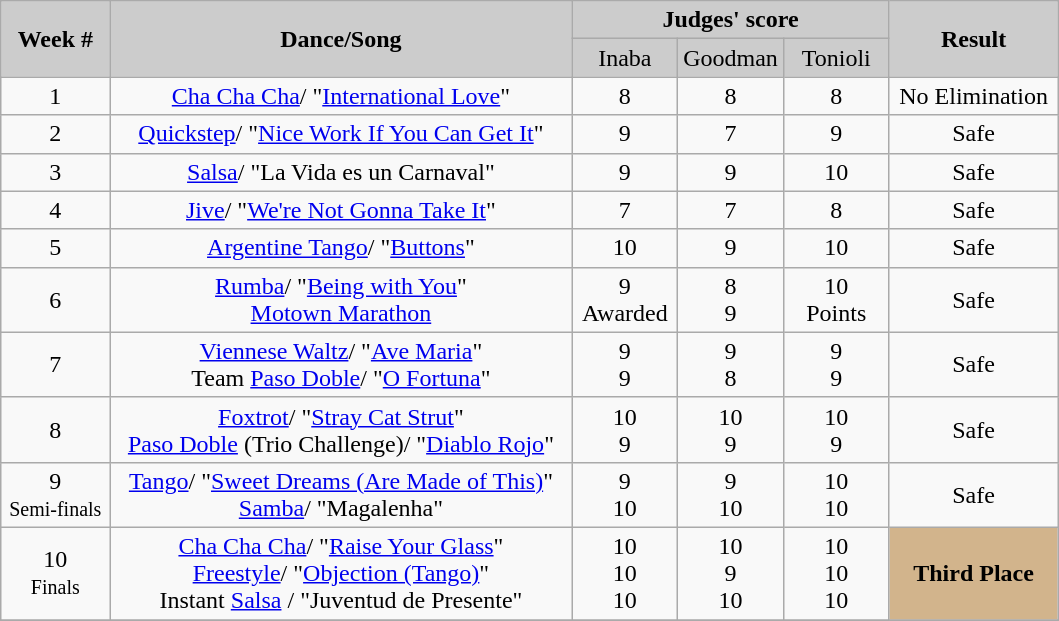<table class="wikitable" style="text-align:center">
<tr>
<th rowspan="2" style="background:#ccc;">Week #</th>
<th rowspan="2" style="background:#ccc;">Dance/Song</th>
<th colspan="3" style="background:#ccc;">Judges' score</th>
<th rowspan="2" style="background:#ccc;">Result</th>
</tr>
<tr style="background:#ccc;">
<td style="width:10%;">Inaba</td>
<td style="width:10%;">Goodman</td>
<td style="width:10%;">Tonioli</td>
</tr>
<tr>
<td>1</td>
<td><a href='#'>Cha Cha Cha</a>/ "<a href='#'>International Love</a>"</td>
<td>8</td>
<td>8</td>
<td>8</td>
<td>No Elimination</td>
</tr>
<tr>
<td>2</td>
<td><a href='#'>Quickstep</a>/ "<a href='#'>Nice Work If You Can Get It</a>"</td>
<td>9</td>
<td>7</td>
<td>9</td>
<td>Safe</td>
</tr>
<tr>
<td>3</td>
<td><a href='#'>Salsa</a>/ "La Vida es un Carnaval"</td>
<td>9</td>
<td>9</td>
<td>10</td>
<td>Safe</td>
</tr>
<tr>
<td>4</td>
<td><a href='#'>Jive</a>/ "<a href='#'>We're Not Gonna Take It</a>"</td>
<td>7</td>
<td>7</td>
<td>8</td>
<td>Safe</td>
</tr>
<tr>
<td>5</td>
<td><a href='#'>Argentine Tango</a>/ "<a href='#'>Buttons</a>"</td>
<td>10</td>
<td>9</td>
<td>10</td>
<td>Safe</td>
</tr>
<tr>
<td>6</td>
<td><a href='#'>Rumba</a>/ "<a href='#'>Being with You</a>"<br><a href='#'>Motown Marathon</a></td>
<td>9<br>Awarded</td>
<td>8<br>9</td>
<td>10<br>Points</td>
<td>Safe</td>
</tr>
<tr>
<td>7</td>
<td><a href='#'>Viennese Waltz</a>/ "<a href='#'>Ave Maria</a>"<br>Team <a href='#'>Paso Doble</a>/ "<a href='#'>O Fortuna</a>"</td>
<td>9<br>9</td>
<td>9<br>8</td>
<td>9<br>9</td>
<td>Safe</td>
</tr>
<tr>
<td>8</td>
<td><a href='#'>Foxtrot</a>/ "<a href='#'>Stray Cat Strut</a>"<br><a href='#'>Paso Doble</a> (Trio Challenge)/ "<a href='#'>Diablo Rojo</a>"</td>
<td>10<br>9</td>
<td>10<br>9</td>
<td>10<br>9</td>
<td>Safe</td>
</tr>
<tr>
<td>9<br><small>Semi-finals</small></td>
<td><a href='#'>Tango</a>/ "<a href='#'>Sweet Dreams (Are Made of This)</a>"<br><a href='#'>Samba</a>/ "Magalenha"</td>
<td>9<br>10</td>
<td>9<br>10</td>
<td>10<br>10</td>
<td>Safe</td>
</tr>
<tr>
<td>10<br><small>Finals</small></td>
<td><a href='#'>Cha Cha Cha</a>/ "<a href='#'>Raise Your Glass</a>"<br><a href='#'>Freestyle</a>/ "<a href='#'>Objection (Tango)</a>"<br>Instant <a href='#'>Salsa</a> / "Juventud de Presente"</td>
<td>10<br>10<br>10</td>
<td>10<br>9<br>10</td>
<td>10<br>10<br>10</td>
<td style="text-align:center; background:tan;"><strong>Third Place</strong></td>
</tr>
<tr>
</tr>
</table>
